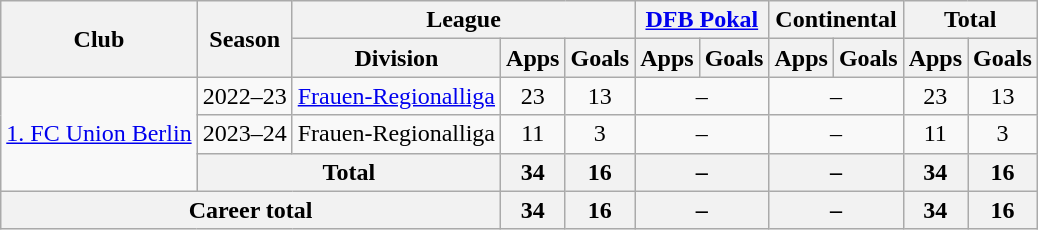<table class="wikitable" style="text-align:center">
<tr>
<th rowspan="2">Club</th>
<th rowspan="2">Season</th>
<th colspan="3">League</th>
<th colspan="2"><a href='#'>DFB Pokal</a></th>
<th colspan="2">Continental</th>
<th colspan="2">Total</th>
</tr>
<tr>
<th>Division</th>
<th>Apps</th>
<th>Goals</th>
<th>Apps</th>
<th>Goals</th>
<th>Apps</th>
<th>Goals</th>
<th>Apps</th>
<th>Goals</th>
</tr>
<tr>
<td rowspan="3"><a href='#'>1. FC Union Berlin</a></td>
<td>2022–23</td>
<td><a href='#'>Frauen-Regionalliga</a></td>
<td>23</td>
<td>13</td>
<td colspan="2">–</td>
<td colspan="2">–</td>
<td>23</td>
<td>13</td>
</tr>
<tr>
<td>2023–24</td>
<td>Frauen-Regionalliga</td>
<td>11</td>
<td>3</td>
<td colspan="2">–</td>
<td colspan="2">–</td>
<td>11</td>
<td>3</td>
</tr>
<tr>
<th colspan="2">Total</th>
<th>34</th>
<th>16</th>
<th colspan="2">–</th>
<th colspan="2">–</th>
<th>34</th>
<th>16</th>
</tr>
<tr>
<th colspan="3">Career total</th>
<th>34</th>
<th>16</th>
<th colspan="2">–</th>
<th colspan="2">–</th>
<th>34</th>
<th>16</th>
</tr>
</table>
